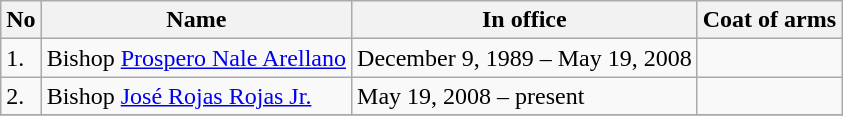<table class="wikitable">
<tr>
<th>No</th>
<th>Name</th>
<th>In office</th>
<th>Coat of arms</th>
</tr>
<tr>
<td>1.</td>
<td>Bishop <a href='#'>Prospero Nale Arellano</a></td>
<td>December 9, 1989 – May 19, 2008</td>
<td></td>
</tr>
<tr>
<td>2.</td>
<td>Bishop <a href='#'>José Rojas Rojas Jr.</a></td>
<td>May 19, 2008 – present</td>
<td></td>
</tr>
<tr>
</tr>
</table>
